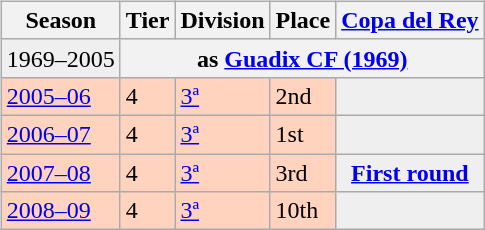<table>
<tr>
<td valign="top" width=49%><br><table class="wikitable">
<tr style="background:#f0f6fa;">
<th>Season</th>
<th>Tier</th>
<th>Division</th>
<th>Place</th>
<th><a href='#'>Copa del Rey</a></th>
</tr>
<tr>
<td style="background:#efefef;">1969–2005</td>
<th colspan="4">as <a href='#'>Guadix CF (1969)</a></th>
</tr>
<tr>
<td style="background:#FFD3BD;"><a href='#'>2005–06</a></td>
<td style="background:#FFD3BD;">4</td>
<td style="background:#FFD3BD;"><a href='#'>3ª</a></td>
<td style="background:#FFD3BD;">2nd</td>
<td style="background:#efefef;"></td>
</tr>
<tr>
<td style="background:#FFD3BD;"><a href='#'>2006–07</a></td>
<td style="background:#FFD3BD;">4</td>
<td style="background:#FFD3BD;"><a href='#'>3ª</a></td>
<td style="background:#FFD3BD;">1st</td>
<td style="background:#efefef;"></td>
</tr>
<tr>
<td style="background:#FFD3BD;"><a href='#'>2007–08</a></td>
<td style="background:#FFD3BD;">4</td>
<td style="background:#FFD3BD;"><a href='#'>3ª</a></td>
<td style="background:#FFD3BD;">3rd</td>
<th style="background:#efefef;"><a href='#'>First round</a></th>
</tr>
<tr>
<td style="background:#FFD3BD;"><a href='#'>2008–09</a></td>
<td style="background:#FFD3BD;">4</td>
<td style="background:#FFD3BD;"><a href='#'>3ª</a></td>
<td style="background:#FFD3BD;">10th</td>
<td style="background:#efefef;"></td>
</tr>
</table>
</td>
</tr>
</table>
